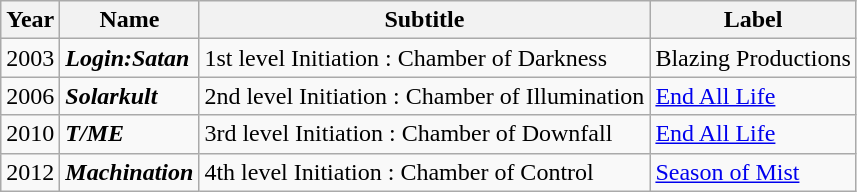<table class="wikitable">
<tr>
<th>Year</th>
<th>Name</th>
<th>Subtitle</th>
<th>Label</th>
</tr>
<tr>
<td>2003</td>
<td><strong><em> Login:Satan </em></strong></td>
<td>1st level Initiation : Chamber of Darkness</td>
<td>Blazing Productions</td>
</tr>
<tr>
<td>2006</td>
<td><strong><em> Solarkult </em></strong></td>
<td>2nd level Initiation : Chamber of Illumination</td>
<td><a href='#'>End All Life</a></td>
</tr>
<tr>
<td>2010</td>
<td><strong><em> T/ME </em></strong></td>
<td>3rd level Initiation : Chamber of Downfall</td>
<td><a href='#'>End All Life</a></td>
</tr>
<tr>
<td>2012</td>
<td><strong><em> Machination </em></strong> </td>
<td>4th level Initiation : Chamber of Control</td>
<td><a href='#'>Season of Mist</a></td>
</tr>
</table>
